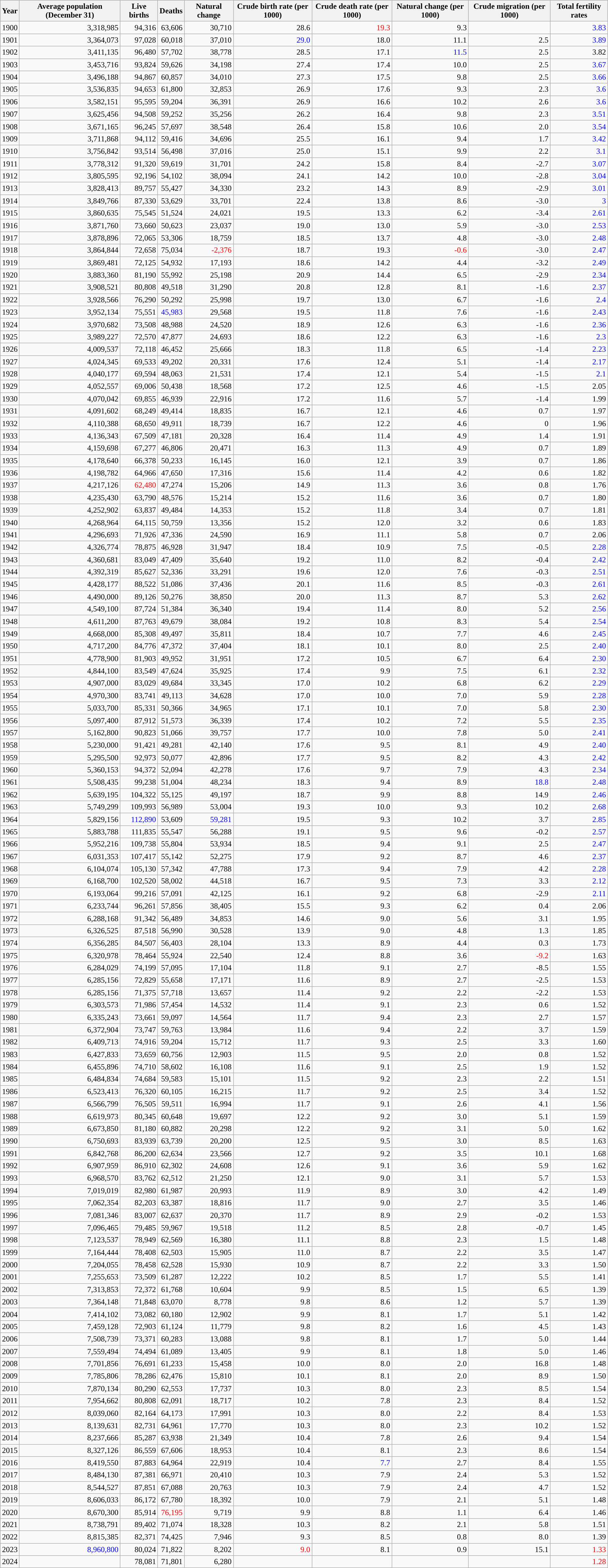<table class="wikitable sortable"  style="text-align: right;">
<tr>
<th>Year</th>
<th>Average population (December 31)</th>
<th>Live births</th>
<th>Deaths</th>
<th>Natural change</th>
<th>Crude birth rate (per 1000)</th>
<th>Crude death rate (per 1000)</th>
<th>Natural change (per 1000)</th>
<th>Crude migration (per 1000)</th>
<th>Total fertility rates</th>
</tr>
<tr>
<td>1900</td>
<td style="text-align:right;">3,318,985 </td>
<td style="text-align:right;">94,316</td>
<td style="text-align:right;">63,606</td>
<td style="text-align:right;">30,710</td>
<td style="text-align:right;">28.6</td>
<td style="color:red">19.3</td>
<td style="text-align:right;">9.3</td>
<td></td>
<td style="color:blue">3.83</td>
</tr>
<tr>
<td>1901</td>
<td style="text-align:right;">3,364,073</td>
<td style="text-align:right;">97,028</td>
<td style="text-align:right;">60,018</td>
<td style="text-align:right;">37,010</td>
<td style="color:blue">29.0</td>
<td style="text-align:right;">18.0</td>
<td style="text-align:right;">11.1</td>
<td>2.5</td>
<td style="color:blue">3.89</td>
</tr>
<tr>
<td>1902</td>
<td style="text-align:right;">3,411,135</td>
<td style="text-align:right;">96,480</td>
<td style="text-align:right;">57,702</td>
<td style="text-align:right;">38,778</td>
<td style="text-align:right;">28.5</td>
<td style="text-align:right;">17.1</td>
<td style="color:blue">11.5</td>
<td>2.5</td>
<td style="blue">3.82</td>
</tr>
<tr>
<td>1903</td>
<td style="text-align:right;">3,453,716</td>
<td style="text-align:right;">93,824</td>
<td style="text-align:right;">59,626</td>
<td style="text-align:right;">34,198</td>
<td style="text-align:right;">27.4</td>
<td style="text-align:right;">17.4</td>
<td style="text-align:right;">10.0</td>
<td>2.5</td>
<td style="text-align:right; color:blue;">3.67</td>
</tr>
<tr>
<td>1904</td>
<td style="text-align:right;">3,496,188</td>
<td style="text-align:right;">94,867</td>
<td style="text-align:right;">60,857</td>
<td style="text-align:right;">34,010</td>
<td style="text-align:right;">27.3</td>
<td style="text-align:right;">17.5</td>
<td style="text-align:right;">9.8</td>
<td>2.5</td>
<td style="text-align:right; color:blue;">3.66</td>
</tr>
<tr>
<td>1905</td>
<td style="text-align:right;">3,536,835</td>
<td style="text-align:right;">94,653</td>
<td style="text-align:right;">61,800</td>
<td style="text-align:right;">32,853</td>
<td style="text-align:right;">26.9</td>
<td style="text-align:right;">17.6</td>
<td style="text-align:right;">9.3</td>
<td>2.3</td>
<td style="text-align:right; color:blue;">3.6</td>
</tr>
<tr>
<td>1906</td>
<td style="text-align:right;">3,582,151</td>
<td style="text-align:right;">95,595</td>
<td style="text-align:right;">59,204</td>
<td style="text-align:right;">36,391</td>
<td style="text-align:right;">26.9</td>
<td style="text-align:right;">16.6</td>
<td style="text-align:right;">10.2</td>
<td>2.6</td>
<td style="text-align:right; color:blue;">3.6</td>
</tr>
<tr>
<td>1907</td>
<td style="text-align:right;">3,625,456</td>
<td style="text-align:right;">94,508</td>
<td style="text-align:right;">59,252</td>
<td style="text-align:right;">35,256</td>
<td style="text-align:right;">26.2</td>
<td style="text-align:right;">16.4</td>
<td style="text-align:right;">9.8</td>
<td>2.3</td>
<td style="text-align:right; color:blue;">3.51</td>
</tr>
<tr>
<td>1908</td>
<td style="text-align:right;">3,671,165</td>
<td style="text-align:right;">96,245</td>
<td style="text-align:right;">57,697</td>
<td style="text-align:right;">38,548</td>
<td style="text-align:right;">26.4</td>
<td style="text-align:right;">15.8</td>
<td style="text-align:right;">10.6</td>
<td>2.0</td>
<td style="text-align:right; color:blue;">3.54</td>
</tr>
<tr>
<td>1909</td>
<td style="text-align:right;">3,711,868</td>
<td style="text-align:right;">94,112</td>
<td style="text-align:right;">59,416</td>
<td style="text-align:right;">34,696</td>
<td style="text-align:right;">25.5</td>
<td style="text-align:right;">16.1</td>
<td style="text-align:right;">9.4</td>
<td>1.7</td>
<td style="text-align:right; color:blue;">3.42</td>
</tr>
<tr>
<td>1910</td>
<td style="text-align:right;">3,756,842</td>
<td style="text-align:right;">93,514</td>
<td style="text-align:right;">56,498</td>
<td style="text-align:right;">37,016</td>
<td style="text-align:right;">25.0</td>
<td style="text-align:right;">15.1</td>
<td style="text-align:right;">9.9</td>
<td>2.2</td>
<td style="text-align:right; color:blue;">3.1</td>
</tr>
<tr>
<td>1911</td>
<td style="text-align:right;">3,778,312</td>
<td style="text-align:right;">91,320</td>
<td style="text-align:right;">59,619</td>
<td style="text-align:right;">31,701</td>
<td style="text-align:right;">24.2</td>
<td style="text-align:right;">15.8</td>
<td style="text-align:right;">8.4</td>
<td>-2.7</td>
<td style="text-align:right; color:blue;">3.07</td>
</tr>
<tr>
<td>1912</td>
<td style="text-align:right;">3,805,595</td>
<td style="text-align:right;">92,196</td>
<td style="text-align:right;">54,102</td>
<td style="text-align:right;">38,094</td>
<td style="text-align:right;">24.1</td>
<td style="text-align:right;">14.2</td>
<td style="text-align:right;">10.0</td>
<td>-2.8</td>
<td style="text-align:right; color:blue;">3.04</td>
</tr>
<tr>
<td>1913</td>
<td style="text-align:right;">3,828,413</td>
<td style="text-align:right;">89,757</td>
<td style="text-align:right;">55,427</td>
<td style="text-align:right;">34,330</td>
<td style="text-align:right;">23.2</td>
<td style="text-align:right;">14.3</td>
<td style="text-align:right;">8.9</td>
<td>-2.9</td>
<td style="text-align:right; color:blue;">3.01</td>
</tr>
<tr>
<td>1914</td>
<td style="text-align:right;">3,849,766</td>
<td style="text-align:right;">87,330</td>
<td style="text-align:right;">53,629</td>
<td style="text-align:right;">33,701</td>
<td style="text-align:right;">22.4</td>
<td style="text-align:right;">13.8</td>
<td style="text-align:right;">8.6</td>
<td>-3.0</td>
<td style="text-align:right; color:blue;">3</td>
</tr>
<tr>
<td>1915</td>
<td style="text-align:right;">3,860,635</td>
<td style="text-align:right;">75,545</td>
<td style="text-align:right;">51,524</td>
<td style="text-align:right;">24,021</td>
<td style="text-align:right;">19.5</td>
<td style="text-align:right;">13.3</td>
<td style="text-align:right;">6.2</td>
<td>-3.4</td>
<td style="text-align:right; color:blue;">2.61</td>
</tr>
<tr>
<td>1916</td>
<td style="text-align:right;">3,871,760</td>
<td style="text-align:right;">73,660</td>
<td style="text-align:right;">50,623</td>
<td style="text-align:right;">23,037</td>
<td style="text-align:right;">19.0</td>
<td style="text-align:right;">13.0</td>
<td style="text-align:right;">5.9</td>
<td>-3.0</td>
<td style="text-align:right; color:blue;">2.53</td>
</tr>
<tr>
<td>1917</td>
<td style="text-align:right;">3,878,896</td>
<td style="text-align:right;">72,065</td>
<td style="text-align:right;">53,306</td>
<td style="text-align:right;">18,759</td>
<td style="text-align:right;">18.5</td>
<td style="text-align:right;">13.7</td>
<td style="text-align:right;">4.8</td>
<td>-3.0</td>
<td style="text-align:right; color:blue;">2.48</td>
</tr>
<tr>
<td>1918</td>
<td style="text-align:right;">3,864,844</td>
<td style="text-align:right;">72,658</td>
<td style="text-align:right;">75,034</td>
<td style="text-align:right; color:red;">-2,376</td>
<td style="text-align:right;">18.7</td>
<td style="text-align:right;">19.3</td>
<td style="text-align:right; color:red;">-0.6</td>
<td>-3.0</td>
<td style="text-align:right; color:blue;">2.47</td>
</tr>
<tr>
<td>1919</td>
<td style="text-align:right;">3,869,481</td>
<td style="text-align:right;">72,125</td>
<td style="text-align:right;">54,932</td>
<td style="text-align:right;">17,193</td>
<td style="text-align:right;">18.6</td>
<td style="text-align:right;">14.2</td>
<td style="text-align:right;">4.4</td>
<td>-3.2</td>
<td style="text-align:right; color:blue;">2.49</td>
</tr>
<tr>
<td>1920</td>
<td style="text-align:right;">3,883,360</td>
<td style="text-align:right;">81,190</td>
<td style="text-align:right;">55,992</td>
<td style="text-align:right;">25,198</td>
<td style="text-align:right;">20.9</td>
<td style="text-align:right;">14.4</td>
<td style="text-align:right;">6.5</td>
<td>-2.9</td>
<td style="text-align:right; color:blue;">2.34</td>
</tr>
<tr>
<td>1921</td>
<td style="text-align:right;">3,908,521</td>
<td style="text-align:right;">80,808</td>
<td style="text-align:right;">49,518</td>
<td style="text-align:right;">31,290</td>
<td style="text-align:right;">20.8</td>
<td style="text-align:right;">12.8</td>
<td style="text-align:right;">8.1</td>
<td>-1.6</td>
<td style="text-align:right; color:blue;">2.37</td>
</tr>
<tr>
<td>1922</td>
<td style="text-align:right;">3,928,566</td>
<td style="text-align:right;">76,290</td>
<td style="text-align:right;">50,292</td>
<td style="text-align:right;">25,998</td>
<td style="text-align:right;">19.7</td>
<td style="text-align:right;">13.0</td>
<td style="text-align:right;">6.7</td>
<td>-1.6</td>
<td style="text-align:right; color:blue;">2.4</td>
</tr>
<tr>
<td>1923</td>
<td style="text-align:right;">3,952,134</td>
<td style="text-align:right;">75,551</td>
<td style="text-align:right; color:blue;">45,983</td>
<td style="text-align:right;">29,568</td>
<td style="text-align:right;">19.5</td>
<td style="text-align:right;">11.8</td>
<td style="text-align:right;">7.6</td>
<td>-1.6</td>
<td style="text-align:right; color:blue;">2.43</td>
</tr>
<tr>
<td>1924</td>
<td style="text-align:right;">3,970,682</td>
<td style="text-align:right;">73,508</td>
<td style="text-align:right;">48,988</td>
<td style="text-align:right;">24,520</td>
<td style="text-align:right;">18.9</td>
<td style="text-align:right;">12.6</td>
<td style="text-align:right;">6.3</td>
<td>-1.6</td>
<td style="text-align:right; color:blue;">2.36</td>
</tr>
<tr>
<td>1925</td>
<td style="text-align:right;">3,989,227</td>
<td style="text-align:right;">72,570</td>
<td style="text-align:right;">47,877</td>
<td style="text-align:right;">24,693</td>
<td style="text-align:right;">18.6</td>
<td style="text-align:right;">12.2</td>
<td style="text-align:right;">6.3</td>
<td>-1.6</td>
<td style="text-align:right; color:blue;">2.3</td>
</tr>
<tr>
<td>1926</td>
<td style="text-align:right;">4,009,537</td>
<td style="text-align:right;">72,118</td>
<td style="text-align:right;">46,452</td>
<td style="text-align:right;">25,666</td>
<td style="text-align:right;">18.3</td>
<td style="text-align:right;">11.8</td>
<td style="text-align:right;">6.5</td>
<td>-1.4</td>
<td style="text-align:right; color:blue;">2.23</td>
</tr>
<tr>
<td>1927</td>
<td style="text-align:right;">4,024,345</td>
<td style="text-align:right;">69,533</td>
<td style="text-align:right;">49,202</td>
<td style="text-align:right;">20,331</td>
<td style="text-align:right;">17.6</td>
<td style="text-align:right;">12.4</td>
<td style="text-align:right;">5.1</td>
<td>-1.4</td>
<td style="text-align:right; color:blue;">2.17</td>
</tr>
<tr>
<td>1928</td>
<td style="text-align:right;">4,040,177</td>
<td style="text-align:right;">69,594</td>
<td style="text-align:right;">48,063</td>
<td style="text-align:right;">21,531</td>
<td style="text-align:right;">17.4</td>
<td style="text-align:right;">12.1</td>
<td style="text-align:right;">5.4</td>
<td>-1.5</td>
<td style="text-align:right; color:blue;">2.1</td>
</tr>
<tr>
<td>1929</td>
<td style="text-align:right;">4,052,557</td>
<td style="text-align:right;">69,006</td>
<td style="text-align:right;">50,438</td>
<td style="text-align:right;">18,568</td>
<td style="text-align:right;">17.2</td>
<td style="text-align:right;">12.5</td>
<td style="text-align:right;">4.6</td>
<td>-1.5</td>
<td style="text-align:right;">2.05</td>
</tr>
<tr>
<td>1930</td>
<td style="text-align:right;">4,070,042</td>
<td style="text-align:right;">69,855</td>
<td style="text-align:right;">46,939</td>
<td style="text-align:right;">22,916</td>
<td style="text-align:right;">17.2</td>
<td style="text-align:right;">11.6</td>
<td style="text-align:right;">5.7</td>
<td>-1.4</td>
<td style="text-align:right;">1.99</td>
</tr>
<tr>
<td>1931</td>
<td style="text-align:right;">4,091,602</td>
<td style="text-align:right;">68,249</td>
<td style="text-align:right;">49,414</td>
<td style="text-align:right;">18,835</td>
<td style="text-align:right;">16.7</td>
<td style="text-align:right;">12.1</td>
<td style="text-align:right;">4.6</td>
<td>0.7</td>
<td style="text-align:right;">1.97</td>
</tr>
<tr>
<td>1932</td>
<td style="text-align:right;">4,110,388</td>
<td style="text-align:right;">68,650</td>
<td style="text-align:right;">49,911</td>
<td style="text-align:right;">18,739</td>
<td style="text-align:right;">16.7</td>
<td style="text-align:right;">12.2</td>
<td style="text-align:right;">4.6</td>
<td>0</td>
<td style="text-align:right;">1.96</td>
</tr>
<tr>
<td>1933</td>
<td style="text-align:right;">4,136,343</td>
<td style="text-align:right;">67,509</td>
<td style="text-align:right;">47,181</td>
<td style="text-align:right;">20,328</td>
<td style="text-align:right;">16.4</td>
<td style="text-align:right;">11.4</td>
<td style="text-align:right;">4.9</td>
<td>1.4</td>
<td style="text-align:right;">1.91</td>
</tr>
<tr>
<td>1934</td>
<td style="text-align:right;">4,159,698</td>
<td style="text-align:right;">67,277</td>
<td style="text-align:right;">46,806</td>
<td style="text-align:right;">20,471</td>
<td style="text-align:right;">16.3</td>
<td style="text-align:right;">11.3</td>
<td style="text-align:right;">4.9</td>
<td>0.7</td>
<td style="text-align:right;">1.89</td>
</tr>
<tr>
<td>1935</td>
<td style="text-align:right;">4,178,640</td>
<td style="text-align:right;">66,378</td>
<td style="text-align:right;">50,233</td>
<td style="text-align:right;">16,145</td>
<td style="text-align:right;">16.0</td>
<td style="text-align:right;">12.1</td>
<td style="text-align:right;">3.9</td>
<td>0.7</td>
<td style="text-align:right;">1.86</td>
</tr>
<tr>
<td>1936</td>
<td style="text-align:right;">4,198,782</td>
<td style="text-align:right;">64,966</td>
<td style="text-align:right;">47,650</td>
<td style="text-align:right;">17,316</td>
<td style="text-align:right;">15.6</td>
<td style="text-align:right;">11.4</td>
<td style="text-align:right;">4.2</td>
<td>0.6</td>
<td style="text-align:right;">1.82</td>
</tr>
<tr>
<td>1937</td>
<td style="text-align:right;">4,217,126</td>
<td style="text-align:right; color:red;">62,480</td>
<td style="text-align:right;">47,274</td>
<td style="text-align:right;">15,206</td>
<td style="text-align:right;">14.9</td>
<td style="text-align:right;">11.3</td>
<td style="text-align:right;">3.6</td>
<td>0.8</td>
<td style="text-align:right;">1.76</td>
</tr>
<tr>
<td>1938</td>
<td style="text-align:right;">4,235,430</td>
<td style="text-align:right;">63,790</td>
<td style="text-align:right;">48,576</td>
<td style="text-align:right;">15,214</td>
<td style="text-align:right;">15.2</td>
<td style="text-align:right;">11.6</td>
<td style="text-align:right;">3.6</td>
<td>0.7</td>
<td style="text-align:right;">1.80</td>
</tr>
<tr>
<td>1939</td>
<td style="text-align:right;">4,252,902</td>
<td style="text-align:right;">63,837</td>
<td style="text-align:right;">49,484</td>
<td style="text-align:right;">14,353</td>
<td style="text-align:right;">15.2</td>
<td style="text-align:right;">11.8</td>
<td style="text-align:right;">3.4</td>
<td>0.7</td>
<td style="text-align:right;">1.81</td>
</tr>
<tr>
<td>1940</td>
<td style="text-align:right;">4,268,964</td>
<td style="text-align:right;">64,115</td>
<td style="text-align:right;">50,759</td>
<td style="text-align:right;">13,356</td>
<td style="text-align:right;">15.2</td>
<td style="text-align:right;">12.0</td>
<td style="text-align:right;">3.2</td>
<td>0.6</td>
<td style="text-align:right;">1.83</td>
</tr>
<tr>
<td>1941</td>
<td style="text-align:right;">4,296,693</td>
<td style="text-align:right;">71,926</td>
<td style="text-align:right;">47,336</td>
<td style="text-align:right;">24,590</td>
<td style="text-align:right;">16.9</td>
<td style="text-align:right;">11.1</td>
<td style="text-align:right;">5.8</td>
<td>0.7</td>
<td style="text-align:right;">2.06</td>
</tr>
<tr>
<td>1942</td>
<td style="text-align:right;">4,326,774</td>
<td style="text-align:right;">78,875</td>
<td style="text-align:right;">46,928</td>
<td style="text-align:right;">31,947</td>
<td style="text-align:right;">18.4</td>
<td style="text-align:right;">10.9</td>
<td style="text-align:right;">7.5</td>
<td>-0.5</td>
<td style="text-align:right; color:blue;">2.28</td>
</tr>
<tr>
<td>1943</td>
<td style="text-align:right;">4,360,681</td>
<td style="text-align:right;">83,049</td>
<td style="text-align:right;">47,409</td>
<td style="text-align:right;">35,640</td>
<td style="text-align:right;">19.2</td>
<td style="text-align:right;">11.0</td>
<td style="text-align:right;">8.2</td>
<td>-0.4</td>
<td style="text-align:right; color:blue;">2.42</td>
</tr>
<tr>
<td>1944</td>
<td style="text-align:right;">4,392,319</td>
<td style="text-align:right;">85,627</td>
<td style="text-align:right;">52,336</td>
<td style="text-align:right;">33,291</td>
<td style="text-align:right;">19.6</td>
<td style="text-align:right;">12.0</td>
<td style="text-align:right;">7.6</td>
<td>-0.3</td>
<td style="text-align:right; color:blue;">2.51</td>
</tr>
<tr>
<td>1945</td>
<td style="text-align:right;">4,428,177</td>
<td style="text-align:right;">88,522</td>
<td style="text-align:right;">51,086</td>
<td style="text-align:right;">37,436</td>
<td style="text-align:right;">20.1</td>
<td style="text-align:right;">11.6</td>
<td style="text-align:right;">8.5</td>
<td>-0.3</td>
<td style="text-align:right; color:blue;">2.61</td>
</tr>
<tr>
<td>1946</td>
<td style="text-align:right;">4,490,000</td>
<td style="text-align:right;">89,126</td>
<td style="text-align:right;">50,276</td>
<td style="text-align:right;">38,850</td>
<td style="text-align:right;">20.0</td>
<td style="text-align:right;">11.3</td>
<td style="text-align:right;">8.7</td>
<td>5.3</td>
<td style="text-align:right; color:blue;">2.62</td>
</tr>
<tr>
<td>1947</td>
<td style="text-align:right;">4,549,100</td>
<td style="text-align:right;">87,724</td>
<td style="text-align:right;">51,384</td>
<td style="text-align:right;">36,340</td>
<td style="text-align:right;">19.4</td>
<td style="text-align:right;">11.4</td>
<td style="text-align:right;">8.0</td>
<td>5.2</td>
<td style="text-align:right; color:blue;">2.56</td>
</tr>
<tr>
<td>1948</td>
<td style="text-align:right;">4,611,200</td>
<td style="text-align:right;">87,763</td>
<td style="text-align:right;">49,679</td>
<td style="text-align:right;">38,084</td>
<td style="text-align:right;">19.2</td>
<td style="text-align:right;">10.8</td>
<td style="text-align:right;">8.3</td>
<td>5.4</td>
<td style="text-align:right; color:blue;">2.54</td>
</tr>
<tr>
<td>1949</td>
<td style="text-align:right;">4,668,000</td>
<td style="text-align:right;">85,308</td>
<td style="text-align:right;">49,497</td>
<td style="text-align:right;">35,811</td>
<td style="text-align:right;">18.4</td>
<td style="text-align:right;">10.7</td>
<td style="text-align:right;">7.7</td>
<td>4.6</td>
<td style="text-align:right; color:blue;">2.45</td>
</tr>
<tr>
<td>1950</td>
<td style="text-align:right;">4,717,200</td>
<td style="text-align:right;">84,776</td>
<td style="text-align:right;">47,372</td>
<td style="text-align:right;">37,404</td>
<td style="text-align:right;">18.1</td>
<td style="text-align:right;">10.1</td>
<td style="text-align:right;">8.0</td>
<td>2.5</td>
<td style="text-align:right; color:blue;">2.40</td>
</tr>
<tr>
<td>1951</td>
<td style="text-align:right;">4,778,900</td>
<td style="text-align:right;">81,903</td>
<td style="text-align:right;">49,952</td>
<td style="text-align:right;">31,951</td>
<td style="text-align:right;">17.2</td>
<td style="text-align:right;">10.5</td>
<td style="text-align:right;">6.7</td>
<td>6.4</td>
<td style="text-align:right; color:blue;">2.30</td>
</tr>
<tr>
<td>1952</td>
<td style="text-align:right;">4,844,100</td>
<td style="text-align:right;">83,549</td>
<td style="text-align:right;">47,624</td>
<td style="text-align:right;">35,925</td>
<td style="text-align:right;">17.4</td>
<td style="text-align:right;">9.9</td>
<td style="text-align:right;">7.5</td>
<td>6.1</td>
<td style="text-align:right; color:blue;">2.32</td>
</tr>
<tr>
<td>1953</td>
<td style="text-align:right;">4,907,000</td>
<td style="text-align:right;">83,029</td>
<td style="text-align:right;">49,684</td>
<td style="text-align:right;">33,345</td>
<td style="text-align:right;">17.0</td>
<td style="text-align:right;">10.2</td>
<td style="text-align:right;">6.8</td>
<td>6.2</td>
<td style="text-align:right; color:blue;">2.29</td>
</tr>
<tr>
<td>1954</td>
<td style="text-align:right;">4,970,300</td>
<td style="text-align:right;">83,741</td>
<td style="text-align:right;">49,113</td>
<td style="text-align:right;">34,628</td>
<td style="text-align:right;">17.0</td>
<td style="text-align:right;">10.0</td>
<td style="text-align:right;">7.0</td>
<td>5.9</td>
<td style="text-align:right; color:blue;">2.28</td>
</tr>
<tr>
<td>1955</td>
<td style="text-align:right;">5,033,700</td>
<td style="text-align:right;">85,331</td>
<td style="text-align:right;">50,366</td>
<td style="text-align:right;">34,965</td>
<td style="text-align:right;">17.1</td>
<td style="text-align:right;">10.1</td>
<td style="text-align:right;">7.0</td>
<td>5.8</td>
<td style="text-align:right; color:blue;">2.30</td>
</tr>
<tr>
<td>1956</td>
<td style="text-align:right;">5,097,400</td>
<td style="text-align:right;">87,912</td>
<td style="text-align:right;">51,573</td>
<td style="text-align:right;">36,339</td>
<td style="text-align:right;">17.4</td>
<td style="text-align:right;">10.2</td>
<td style="text-align:right;">7.2</td>
<td>5.5</td>
<td style="text-align:right; color:blue;">2.35</td>
</tr>
<tr>
<td>1957</td>
<td style="text-align:right;">5,162,800</td>
<td style="text-align:right;">90,823</td>
<td style="text-align:right;">51,066</td>
<td style="text-align:right;">39,757</td>
<td style="text-align:right;">17.7</td>
<td style="text-align:right;">10.0</td>
<td style="text-align:right;">7.8</td>
<td>5.0</td>
<td style="text-align:right; color:blue;">2.41</td>
</tr>
<tr>
<td>1958</td>
<td style="text-align:right;">5,230,000</td>
<td style="text-align:right;">91,421</td>
<td style="text-align:right;">49,281</td>
<td style="text-align:right;">42,140</td>
<td style="text-align:right;">17.6</td>
<td style="text-align:right;">9.5</td>
<td style="text-align:right;">8.1</td>
<td>4.9</td>
<td style="text-align:right; color:blue;">2.40</td>
</tr>
<tr>
<td>1959</td>
<td style="text-align:right;">5,295,500</td>
<td style="text-align:right;">92,973</td>
<td style="text-align:right;">50,077</td>
<td style="text-align:right;">42,896</td>
<td style="text-align:right;">17.7</td>
<td style="text-align:right;">9.5</td>
<td style="text-align:right;">8.2</td>
<td>4.3</td>
<td style="text-align:right; color:blue;">2.42</td>
</tr>
<tr>
<td>1960</td>
<td style="text-align:right;">5,360,153</td>
<td style="text-align:right;">94,372</td>
<td style="text-align:right;">52,094</td>
<td style="text-align:right;">42,278</td>
<td style="text-align:right;">17.6</td>
<td style="text-align:right;">9.7</td>
<td style="text-align:right;">7.9</td>
<td>4.3</td>
<td style="text-align:right; color:blue;">2.34</td>
</tr>
<tr>
<td>1961</td>
<td style="text-align:right;">5,508,435</td>
<td style="text-align:right;">99,238</td>
<td style="text-align:right;">51,004</td>
<td style="text-align:right;">48,234</td>
<td style="text-align:right;">18.3</td>
<td style="text-align:right;">9.4</td>
<td style="text-align:right;">8.9</td>
<td style="color: blue">18.8</td>
<td style="text-align:right; color:blue;">2.48</td>
</tr>
<tr>
<td>1962</td>
<td style="text-align:right;">5,639,195</td>
<td style="text-align:right;">104,322</td>
<td style="text-align:right;">55,125</td>
<td style="text-align:right;">49,197</td>
<td style="text-align:right;">18.7</td>
<td style="text-align:right;">9.9</td>
<td style="text-align:right;">8.8</td>
<td>14.9</td>
<td style="text-align:right; color:blue;">2.46</td>
</tr>
<tr>
<td>1963</td>
<td style="text-align:right;">5,749,299</td>
<td style="text-align:right;">109,993</td>
<td style="text-align:right;">56,989</td>
<td style="text-align:right;">53,004</td>
<td style="text-align:right;">19.3</td>
<td style="text-align:right;">10.0</td>
<td style="text-align:right;">9.3</td>
<td>10.2</td>
<td style="text-align:right; color:blue;">2.68</td>
</tr>
<tr>
<td>1964</td>
<td style="text-align:right;">5,829,156</td>
<td style="text-align:right; color:blue;">112,890</td>
<td style="text-align:right;">53,609</td>
<td style="text-align:right; color:blue;">59,281</td>
<td style="text-align:right;">19.5</td>
<td style="text-align:right;">9.3</td>
<td style="text-align:right;">10.2</td>
<td>3.7</td>
<td style="text-align:right; color:blue;">2.85</td>
</tr>
<tr>
<td>1965</td>
<td style="text-align:right;">5,883,788</td>
<td style="text-align:right;">111,835</td>
<td style="text-align:right;">55,547</td>
<td style="text-align:right;">56,288</td>
<td style="text-align:right;">19.1</td>
<td style="text-align:right;">9.5</td>
<td style="text-align:right;">9.6</td>
<td>-0.2</td>
<td style="text-align:right; color:blue;">2.57</td>
</tr>
<tr>
<td>1966</td>
<td style="text-align:right;">5,952,216</td>
<td style="text-align:right;">109,738</td>
<td style="text-align:right;">55,804</td>
<td style="text-align:right;">53,934</td>
<td style="text-align:right;">18.5</td>
<td style="text-align:right;">9.4</td>
<td style="text-align:right;">9.1</td>
<td>2.5</td>
<td style="text-align:right; color:blue;">2.47</td>
</tr>
<tr>
<td>1967</td>
<td style="text-align:right;">6,031,353</td>
<td style="text-align:right;">107,417</td>
<td style="text-align:right;">55,142</td>
<td style="text-align:right;">52,275</td>
<td style="text-align:right;">17.9</td>
<td style="text-align:right;">9.2</td>
<td style="text-align:right;">8.7</td>
<td>4.6</td>
<td style="text-align:right; color:blue;">2.37</td>
</tr>
<tr>
<td>1968</td>
<td style="text-align:right;">6,104,074</td>
<td style="text-align:right;">105,130</td>
<td style="text-align:right;">57,342</td>
<td style="text-align:right;">47,788</td>
<td style="text-align:right;">17.3</td>
<td style="text-align:right;">9.4</td>
<td style="text-align:right;">7.9</td>
<td>4.2</td>
<td style="text-align:right; color:blue;">2.28</td>
</tr>
<tr>
<td>1969</td>
<td style="text-align:right;">6,168,700</td>
<td style="text-align:right;">102,520</td>
<td style="text-align:right;">58,002</td>
<td style="text-align:right;">44,518</td>
<td style="text-align:right;">16.7</td>
<td style="text-align:right;">9.5</td>
<td style="text-align:right;">7.3</td>
<td>3.3</td>
<td style="text-align:right; color:blue;">2.12</td>
</tr>
<tr>
<td>1970</td>
<td style="text-align:right;">6,193,064</td>
<td style="text-align:right;">99,216</td>
<td style="text-align:right;">57,091</td>
<td style="text-align:right;">42,125</td>
<td style="text-align:right;">16.1</td>
<td style="text-align:right;">9.2</td>
<td style="text-align:right;">6.8</td>
<td>-2.9</td>
<td style="text-align:right; color:blue;">2.11</td>
</tr>
<tr>
<td>1971</td>
<td style="text-align:right;">6,233,744</td>
<td style="text-align:right;">96,261</td>
<td style="text-align:right;">57,856</td>
<td style="text-align:right;">38,405</td>
<td style="text-align:right;">15.5</td>
<td style="text-align:right;">9.3</td>
<td style="text-align:right;">6.2</td>
<td>0.4</td>
<td style="text-align:right;">2.06</td>
</tr>
<tr>
<td>1972</td>
<td style="text-align:right;">6,288,168</td>
<td style="text-align:right;">91,342</td>
<td style="text-align:right;">56,489</td>
<td style="text-align:right;">34,853</td>
<td style="text-align:right;">14.6</td>
<td style="text-align:right;">9.0</td>
<td style="text-align:right;">5.6</td>
<td>3.1</td>
<td style="text-align:right;">1.95</td>
</tr>
<tr>
<td>1973</td>
<td style="text-align:right;">6,326,525</td>
<td style="text-align:right;">87,518</td>
<td style="text-align:right;">56,990</td>
<td style="text-align:right;">30,528</td>
<td style="text-align:right;">13.9</td>
<td style="text-align:right;">9.0</td>
<td style="text-align:right;">4.8</td>
<td>1.3</td>
<td style="text-align:right;">1.85</td>
</tr>
<tr>
<td>1974</td>
<td style="text-align:right;">6,356,285</td>
<td style="text-align:right;">84,507</td>
<td style="text-align:right;">56,403</td>
<td style="text-align:right;">28,104</td>
<td style="text-align:right;">13.3</td>
<td style="text-align:right;">8.9</td>
<td style="text-align:right;">4.4</td>
<td>0.3</td>
<td style="text-align:right;">1.73</td>
</tr>
<tr>
<td>1975</td>
<td style="text-align:right;">6,320,978</td>
<td style="text-align:right;">78,464</td>
<td style="text-align:right;">55,924</td>
<td style="text-align:right;">22,540</td>
<td style="text-align:right;">12.4</td>
<td style="text-align:right;">8.8</td>
<td style="text-align:right;">3.6</td>
<td style="color: red">-9.2</td>
<td style="text-align:right;">1.63</td>
</tr>
<tr>
<td>1976</td>
<td style="text-align:right;">6,284,029</td>
<td style="text-align:right;">74,199</td>
<td style="text-align:right;">57,095</td>
<td style="text-align:right;">17,104</td>
<td style="text-align:right;">11.8</td>
<td style="text-align:right;">9.1</td>
<td style="text-align:right;">2.7</td>
<td>-8.5</td>
<td style="text-align:right;">1.55</td>
</tr>
<tr>
<td>1977</td>
<td style="text-align:right;">6,285,156</td>
<td style="text-align:right;">72,829</td>
<td style="text-align:right;">55,658</td>
<td style="text-align:right;">17,171</td>
<td style="text-align:right;">11.6</td>
<td style="text-align:right;">8.9</td>
<td style="text-align:right;">2.7</td>
<td>-2.5</td>
<td style="text-align:right;">1.53</td>
</tr>
<tr>
<td>1978</td>
<td style="text-align:right;">6,285,156</td>
<td style="text-align:right;">71,375</td>
<td style="text-align:right;">57,718</td>
<td style="text-align:right;">13,657</td>
<td style="text-align:right;">11.4</td>
<td style="text-align:right;">9.2</td>
<td style="text-align:right;">2.2</td>
<td>-2.2</td>
<td style="text-align:right;">1.53</td>
</tr>
<tr>
<td>1979</td>
<td style="text-align:right;">6,303,573</td>
<td style="text-align:right;">71,986</td>
<td style="text-align:right;">57,454</td>
<td style="text-align:right;">14,532</td>
<td style="text-align:right;">11.4</td>
<td style="text-align:right;">9.1</td>
<td style="text-align:right;">2.3</td>
<td>0.6</td>
<td style="text-align:right;">1.52</td>
</tr>
<tr>
<td>1980</td>
<td style="text-align:right;">6,335,243</td>
<td style="text-align:right;">73,661</td>
<td style="text-align:right;">59,097</td>
<td style="text-align:right;">14,564</td>
<td style="text-align:right;">11.7</td>
<td style="text-align:right;">9.4</td>
<td style="text-align:right;">2.3</td>
<td>2.7</td>
<td style="text-align:right;">1.57</td>
</tr>
<tr>
<td>1981</td>
<td style="text-align:right;">6,372,904</td>
<td style="text-align:right;">73,747</td>
<td style="text-align:right;">59,763</td>
<td style="text-align:right;">13,984</td>
<td style="text-align:right;">11.6</td>
<td style="text-align:right;">9.4</td>
<td style="text-align:right;">2.2</td>
<td>3.7</td>
<td style="text-align:right;">1.59</td>
</tr>
<tr>
<td>1982</td>
<td style="text-align:right;">6,409,713</td>
<td style="text-align:right;">74,916</td>
<td style="text-align:right;">59,204</td>
<td style="text-align:right;">15,712</td>
<td style="text-align:right;">11.7</td>
<td style="text-align:right;">9.3</td>
<td style="text-align:right;">2.5</td>
<td>3.3</td>
<td style="text-align:right;">1.60</td>
</tr>
<tr>
<td>1983</td>
<td style="text-align:right;">6,427,833</td>
<td style="text-align:right;">73,659</td>
<td style="text-align:right;">60,756</td>
<td style="text-align:right;">12,903</td>
<td style="text-align:right;">11.5</td>
<td style="text-align:right;">9.5</td>
<td style="text-align:right;">2.0</td>
<td>0.8</td>
<td style="text-align:right;">1.52</td>
</tr>
<tr>
<td>1984</td>
<td style="text-align:right;">6,455,896</td>
<td style="text-align:right;">74,710</td>
<td style="text-align:right;">58,602</td>
<td style="text-align:right;">16,108</td>
<td style="text-align:right;">11.6</td>
<td style="text-align:right;">9.1</td>
<td style="text-align:right;">2.5</td>
<td>1.9</td>
<td style="text-align:right;">1.52</td>
</tr>
<tr>
<td>1985</td>
<td style="text-align:right;">6,484,834</td>
<td style="text-align:right;">74,684</td>
<td style="text-align:right;">59,583</td>
<td style="text-align:right;">15,101</td>
<td style="text-align:right;">11.5</td>
<td style="text-align:right;">9.2</td>
<td style="text-align:right;">2.3</td>
<td>2.2</td>
<td style="text-align:right;">1.51</td>
</tr>
<tr>
<td>1986</td>
<td style="text-align:right;">6,523,413</td>
<td style="text-align:right;">76,320</td>
<td style="text-align:right;">60,105</td>
<td style="text-align:right;">16,215</td>
<td style="text-align:right;">11.7</td>
<td style="text-align:right;">9.2</td>
<td style="text-align:right;">2.5</td>
<td>3.4</td>
<td style="text-align:right;">1.52</td>
</tr>
<tr>
<td>1987</td>
<td style="text-align:right;">6,566,799</td>
<td style="text-align:right;">76,505</td>
<td style="text-align:right;">59,511</td>
<td style="text-align:right;">16,994</td>
<td style="text-align:right;">11.7</td>
<td style="text-align:right;">9.1</td>
<td style="text-align:right;">2.6</td>
<td>4.1</td>
<td style="text-align:right;">1.56</td>
</tr>
<tr>
<td>1988</td>
<td style="text-align:right;">6,619,973</td>
<td style="text-align:right;">80,345</td>
<td style="text-align:right;">60,648</td>
<td style="text-align:right;">19,697</td>
<td style="text-align:right;">12.2</td>
<td style="text-align:right;">9.2</td>
<td style="text-align:right;">3.0</td>
<td>5.1</td>
<td style="text-align:right;">1.59</td>
</tr>
<tr>
<td>1989</td>
<td style="text-align:right;">6,673,850</td>
<td style="text-align:right;">81,180</td>
<td style="text-align:right;">60,882</td>
<td style="text-align:right;">20,298</td>
<td style="text-align:right;">12.2</td>
<td style="text-align:right;">9.2</td>
<td style="text-align:right;">3.1</td>
<td>5.0</td>
<td style="text-align:right;">1.62</td>
</tr>
<tr>
<td>1990</td>
<td style="text-align:right;">6,750,693</td>
<td style="text-align:right;">83,939</td>
<td style="text-align:right;">63,739</td>
<td style="text-align:right;">20,200</td>
<td style="text-align:right;">12.5</td>
<td style="text-align:right;">9.5</td>
<td style="text-align:right;">3.0</td>
<td>8.5</td>
<td style="text-align:right;">1.63</td>
</tr>
<tr>
<td>1991</td>
<td style="text-align:right;">6,842,768</td>
<td style="text-align:right;">86,200</td>
<td style="text-align:right;">62,634</td>
<td style="text-align:right;">23,566</td>
<td style="text-align:right;">12.7</td>
<td style="text-align:right;">9.2</td>
<td style="text-align:right;">3.5</td>
<td>10.1</td>
<td style="text-align:right;">1.68</td>
</tr>
<tr>
<td>1992</td>
<td style="text-align:right;">6,907,959</td>
<td style="text-align:right;">86,910</td>
<td style="text-align:right;">62,302</td>
<td style="text-align:right;">24,608</td>
<td style="text-align:right;">12.6</td>
<td style="text-align:right;">9.1</td>
<td style="text-align:right;">3.6</td>
<td>5.9</td>
<td style="text-align:right;">1.62</td>
</tr>
<tr>
<td>1993</td>
<td style="text-align:right;">6,968,570</td>
<td style="text-align:right;">83,762</td>
<td style="text-align:right;">62,512</td>
<td style="text-align:right;">21,250</td>
<td style="text-align:right;">12.1</td>
<td style="text-align:right;">9.0</td>
<td style="text-align:right;">3.1</td>
<td>5.7</td>
<td style="text-align:right;">1.53</td>
</tr>
<tr>
<td>1994</td>
<td style="text-align:right;">7,019,019</td>
<td style="text-align:right;">82,980</td>
<td style="text-align:right;">61,987</td>
<td style="text-align:right;">20,993</td>
<td style="text-align:right;">11.9</td>
<td style="text-align:right;">8.9</td>
<td style="text-align:right;">3.0</td>
<td>4.2</td>
<td style="text-align:right;">1.49</td>
</tr>
<tr>
<td>1995</td>
<td style="text-align:right;">7,062,354</td>
<td style="text-align:right;">82,203</td>
<td style="text-align:right;">63,387</td>
<td style="text-align:right;">18,816</td>
<td style="text-align:right;">11.7</td>
<td style="text-align:right;">9.0</td>
<td style="text-align:right;">2.7</td>
<td>3.5</td>
<td style="text-align:right;">1.46</td>
</tr>
<tr>
<td>1996</td>
<td style="text-align:right;">7,081,346</td>
<td style="text-align:right;">83,007</td>
<td style="text-align:right;">62,637</td>
<td style="text-align:right;">20,370</td>
<td style="text-align:right;">11.7</td>
<td style="text-align:right;">8.9</td>
<td style="text-align:right;">2.9</td>
<td>-0.2</td>
<td style="text-align:right;">1.53</td>
</tr>
<tr>
<td>1997</td>
<td style="text-align:right;">7,096,465</td>
<td style="text-align:right;">79,485</td>
<td style="text-align:right;">59,967</td>
<td style="text-align:right;">19,518</td>
<td style="text-align:right;">11.2</td>
<td style="text-align:right;">8.5</td>
<td style="text-align:right;">2.8</td>
<td>-0.7</td>
<td style="text-align:right;">1.45</td>
</tr>
<tr>
<td>1998</td>
<td style="text-align:right;">7,123,537</td>
<td style="text-align:right;">78,949</td>
<td style="text-align:right;">62,569</td>
<td style="text-align:right;">16,380</td>
<td style="text-align:right;">11.1</td>
<td style="text-align:right;">8.8</td>
<td style="text-align:right;">2.3</td>
<td>1.5</td>
<td style="text-align:right;">1.48</td>
</tr>
<tr>
<td>1999</td>
<td style="text-align:right;">7,164,444</td>
<td style="text-align:right;">78,408</td>
<td style="text-align:right;">62,503</td>
<td style="text-align:right;">15,905</td>
<td style="text-align:right;">11.0</td>
<td style="text-align:right;">8.7</td>
<td style="text-align:right;">2.2</td>
<td>3.5</td>
<td style="text-align:right;">1.47</td>
</tr>
<tr>
<td>2000</td>
<td style="text-align:right;">7,204,055</td>
<td style="text-align:right;">78,458</td>
<td style="text-align:right;">62,528</td>
<td style="text-align:right;">15,930</td>
<td style="text-align:right;">10.9</td>
<td style="text-align:right;">8.7</td>
<td style="text-align:right;">2.2</td>
<td>3.3</td>
<td style="text-align:right;">1.50</td>
</tr>
<tr>
<td>2001</td>
<td style="text-align:right;">7,255,653</td>
<td style="text-align:right;">73,509</td>
<td style="text-align:right;">61,287</td>
<td style="text-align:right;">12,222</td>
<td style="text-align:right;">10.2</td>
<td style="text-align:right;">8.5</td>
<td style="text-align:right;">1.7</td>
<td>5.5</td>
<td style="text-align:right;">1.41</td>
</tr>
<tr>
<td>2002</td>
<td style="text-align:right;">7,313,853</td>
<td style="text-align:right;">72,372</td>
<td style="text-align:right;">61,768</td>
<td style="text-align:right;">10,604</td>
<td style="text-align:right;">9.9</td>
<td style="text-align:right;">8.5</td>
<td style="text-align:right;">1.5</td>
<td>6.5</td>
<td style="text-align:right;">1.39</td>
</tr>
<tr>
<td>2003</td>
<td style="text-align:right;">7,364,148</td>
<td style="text-align:right;">71,848</td>
<td style="text-align:right;">63,070</td>
<td style="text-align:right;">8,778</td>
<td style="text-align:right;">9.8</td>
<td style="text-align:right;">8.6</td>
<td style="text-align:right;">1.2</td>
<td>5.7</td>
<td style="text-align:right;">1.39</td>
</tr>
<tr>
<td>2004</td>
<td style="text-align:right;">7,414,102</td>
<td style="text-align:right;">73,082</td>
<td style="text-align:right;">60,180</td>
<td style="text-align:right;">12,902</td>
<td style="text-align:right;">9.9</td>
<td style="text-align:right;">8.1</td>
<td style="text-align:right;">1.7</td>
<td>5.1</td>
<td style="text-align:right;">1.42</td>
</tr>
<tr>
<td>2005</td>
<td style="text-align:right;">7,459,128</td>
<td style="text-align:right;">72,903</td>
<td style="text-align:right;">61,124</td>
<td style="text-align:right;">11,779</td>
<td style="text-align:right;">9.8</td>
<td style="text-align:right;">8.2</td>
<td style="text-align:right;">1.6</td>
<td>4.5</td>
<td style="text-align:right;">1.43</td>
</tr>
<tr>
<td>2006</td>
<td style="text-align:right;">7,508,739</td>
<td style="text-align:right;">73,371</td>
<td style="text-align:right;">60,283</td>
<td style="text-align:right;">13,088</td>
<td style="text-align:right;">9.8</td>
<td style="text-align:right;">8.1</td>
<td style="text-align:right;">1.7</td>
<td>5.0</td>
<td style="text-align:right;">1.44</td>
</tr>
<tr>
<td>2007</td>
<td style="text-align:right;">7,559,494</td>
<td style="text-align:right;">74,494</td>
<td style="text-align:right;">61,089</td>
<td style="text-align:right;">13,405</td>
<td style="text-align:right;">9.9</td>
<td style="text-align:right;">8.1</td>
<td style="text-align:right;">1.8</td>
<td>5.0</td>
<td style="text-align:right;">1.46</td>
</tr>
<tr>
<td>2008</td>
<td style="text-align:right;">7,701,856</td>
<td style="text-align:right;">76,691</td>
<td style="text-align:right;">61,233</td>
<td style="text-align:right;">15,458</td>
<td style="text-align:right;">10.0</td>
<td style="text-align:right;">8.0</td>
<td style="text-align:right;">2.0</td>
<td>16.8</td>
<td style="text-align:right;">1.48</td>
</tr>
<tr>
<td>2009</td>
<td style="text-align:right;">7,785,806</td>
<td style="text-align:right;">78,286</td>
<td style="text-align:right;">62,476</td>
<td style="text-align:right;">15,810</td>
<td style="text-align:right;">10.1</td>
<td style="text-align:right;">8.1</td>
<td style="text-align:right;">2.0</td>
<td>8.9</td>
<td style="text-align:right;">1.50</td>
</tr>
<tr>
<td>2010</td>
<td style="text-align:right;">7,870,134</td>
<td style="text-align:right;">80,290</td>
<td style="text-align:right;">62,553</td>
<td style="text-align:right;">17,737</td>
<td style="text-align:right;">10.3</td>
<td style="text-align:right;">8.0</td>
<td style="text-align:right;">2.3</td>
<td>8.5</td>
<td style="text-align:right;">1.54</td>
</tr>
<tr>
<td>2011</td>
<td style="text-align:right;">7,954,662</td>
<td style="text-align:right;">80,808</td>
<td style="text-align:right;">62,091</td>
<td style="text-align:right;">18,717</td>
<td style="text-align:right;">10.2</td>
<td style="text-align:right;">7.8</td>
<td style="text-align:right;">2.3</td>
<td>8.4</td>
<td style="text-align:right;">1.52</td>
</tr>
<tr>
<td>2012</td>
<td style="text-align:right;">8,039,060</td>
<td style="text-align:right;">82,164</td>
<td style="text-align:right;">64,173</td>
<td style="text-align:right;">17,991</td>
<td style="text-align:right;">10.3</td>
<td style="text-align:right;">8.0</td>
<td style="text-align:right;">2.2</td>
<td>8.4</td>
<td style="text-align:right;">1.53</td>
</tr>
<tr>
<td>2013</td>
<td style="text-align:right;">8,139,631</td>
<td style="text-align:right;">82,731</td>
<td style="text-align:right;">64,961</td>
<td style="text-align:right;">17,770</td>
<td style="text-align:right;">10.3</td>
<td style="text-align:right;">8.0</td>
<td style="text-align:right;">2.3</td>
<td>10.2</td>
<td style="text-align:right;">1.52</td>
</tr>
<tr>
<td>2014</td>
<td style="text-align:right;">8,237,666</td>
<td style="text-align:right;">85,287</td>
<td style="text-align:right;">63,938</td>
<td style="text-align:right;">21,349</td>
<td style="text-align:right;">10.4</td>
<td style="text-align:right;">7.8</td>
<td style="text-align:right;">2.6</td>
<td>9.4</td>
<td style="text-align:right;">1.54</td>
</tr>
<tr>
<td>2015</td>
<td style="text-align:right;">8,327,126</td>
<td style="text-align:right;">86,559</td>
<td style="text-align:right;">67,606</td>
<td style="text-align:right;">18,953</td>
<td style="text-align:right;">10.4</td>
<td style="text-align:right;">8.1</td>
<td style="text-align:right;">2.3</td>
<td>8.6</td>
<td style="text-align:right;">1.54</td>
</tr>
<tr>
<td>2016</td>
<td style="text-align:right;">8,419,550</td>
<td style="text-align:right;">87,883</td>
<td style="text-align:right;">64,964</td>
<td style="text-align:right;">22,919</td>
<td style="text-align:right;">10.4</td>
<td style="color:blue">7.7</td>
<td style="text-align:right;">2.7</td>
<td>8.4</td>
<td style="text-align:right;">1.55</td>
</tr>
<tr>
<td>2017</td>
<td style="text-align:right;">8,484,130</td>
<td style="text-align:right;">87,381</td>
<td style="text-align:right;">66,971</td>
<td style="text-align:right;">20,410</td>
<td style="text-align:right;">10.3</td>
<td style="text-align:right;">7.9</td>
<td style="text-align:right;">2.4</td>
<td>5.3</td>
<td style="text-align:right;">1.52</td>
</tr>
<tr>
<td>2018</td>
<td style="text-align:right;">8,544,527</td>
<td style="text-align:right;">87,851</td>
<td style="text-align:right;">67,088</td>
<td style="text-align:right;">20,763</td>
<td style="text-align:right;">10.3</td>
<td style="text-align:right;">7.9</td>
<td style="text-align:right;">2.4</td>
<td>4.7</td>
<td style="text-align:right;">1.52</td>
</tr>
<tr>
<td>2019</td>
<td style="text-align:right;">8,606,033</td>
<td style="text-align:right;">86,172</td>
<td style="text-align:right;">67,780</td>
<td style="text-align:right;">18,392</td>
<td style="text-align:right;">10.0</td>
<td style="text-align:right;">7.9</td>
<td style="text-align:right;">2.1</td>
<td>5.1</td>
<td style="text-align:right;">1.48</td>
</tr>
<tr>
<td>2020</td>
<td style="text-align:right;">8,670,300</td>
<td style="text-align:right;">85,914</td>
<td style="text-align:right; color:red;">76,195</td>
<td style="text-align:right;">9,719</td>
<td style="text-align:right;">9.9</td>
<td style="text-align:right;">8.8</td>
<td style="text-align:right;">1.1</td>
<td>6.4</td>
<td style="text-align:right;">1.46</td>
</tr>
<tr>
<td>2021</td>
<td style="text-align:right;">8,738,791</td>
<td style="text-align:right;">89,402</td>
<td style="text-align:right;">71,074</td>
<td style="text-align:right;">18,328</td>
<td style="text-align:right;">10.3</td>
<td style="text-align:right;">8.2</td>
<td style="text-align:right;">2.1</td>
<td>5.8</td>
<td style="text-align:right;">1.51</td>
</tr>
<tr>
<td>2022</td>
<td style="text-align:right;">8,815,385</td>
<td style="text-align:right;">82,371</td>
<td style="text-align:right;">74,425</td>
<td style="text-align:right;">7,946</td>
<td style="text-align:right;">9.3</td>
<td style="text-align:right;">8.5</td>
<td style="text-align:right;">0.8</td>
<td>8.0</td>
<td>1.39</td>
</tr>
<tr>
<td>2023</td>
<td style="color:blue">8,960,800</td>
<td style="text-align:right;">80,024</td>
<td style="text-align:right;">71,822</td>
<td style="text-align:right;">8,202</td>
<td style="color:red">9.0</td>
<td style="text-align:right;">8.1</td>
<td style="text-align:right;">0.9</td>
<td>15.1</td>
<td style="color:red">1.33</td>
</tr>
<tr>
<td>2024</td>
<td style="color:blue"></td>
<td style="text-align:right;">78,081</td>
<td style="text-align:right;">71,801</td>
<td style="text-align:right;">6,280</td>
<td style="color:red"></td>
<td style="text-align:right;"></td>
<td style="text-align:right;"></td>
<td></td>
<td style="color:red">1.28</td>
</tr>
</table>
